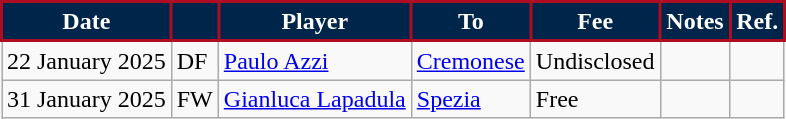<table class="wikitable">
<tr>
<th style="background:#00254A;color:white;border:2px solid #AE0C21">Date</th>
<th style="background:#00254A;color:white;border:2px solid #AE0C21"></th>
<th style="background:#00254A;color:white;border:2px solid #AE0C21">Player</th>
<th style="background:#00254A;color:white;border:2px solid #AE0C21">To</th>
<th style="background:#00254A;color:white;border:2px solid #AE0C21">Fee</th>
<th style="background:#00254A;color:white;border:2px solid #AE0C21">Notes</th>
<th style="background:#00254A;color:white;border:2px solid #AE0C21">Ref.</th>
</tr>
<tr>
<td>22 January 2025</td>
<td>DF</td>
<td> <a href='#'>Paulo Azzi</a></td>
<td> <a href='#'>Cremonese</a></td>
<td>Undisclosed</td>
<td></td>
<td></td>
</tr>
<tr>
<td>31 January 2025</td>
<td>FW</td>
<td> <a href='#'>Gianluca Lapadula</a></td>
<td> <a href='#'>Spezia</a></td>
<td>Free</td>
<td></td>
<td></td>
</tr>
</table>
